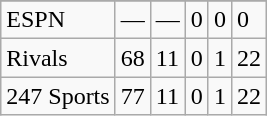<table class="wikitable">
<tr>
</tr>
<tr>
<td>ESPN</td>
<td>—</td>
<td>—</td>
<td>0</td>
<td>0</td>
<td>0</td>
</tr>
<tr>
<td>Rivals</td>
<td>68</td>
<td>11</td>
<td>0</td>
<td>1</td>
<td>22</td>
</tr>
<tr>
<td>247 Sports</td>
<td>77</td>
<td>11</td>
<td>0</td>
<td>1</td>
<td>22</td>
</tr>
</table>
